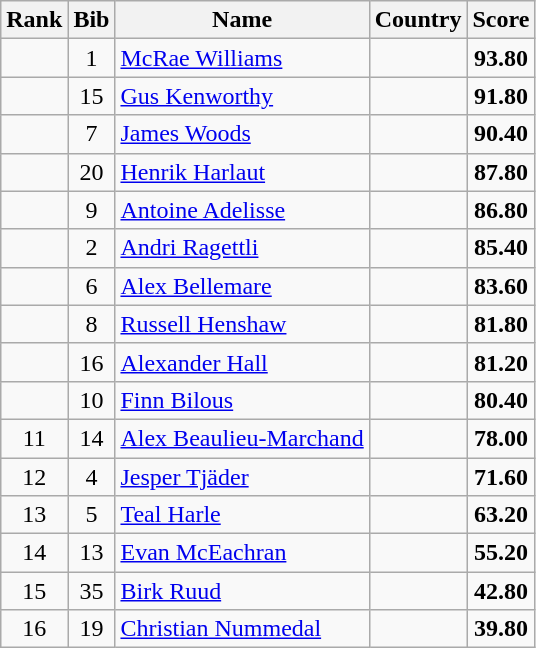<table class="wikitable sortable" style="text-align:center">
<tr>
<th>Rank</th>
<th>Bib</th>
<th>Name</th>
<th>Country</th>
<th>Score</th>
</tr>
<tr>
<td></td>
<td>1</td>
<td align=left><a href='#'>McRae Williams</a></td>
<td align=left></td>
<td><strong>93.80</strong></td>
</tr>
<tr>
<td></td>
<td>15</td>
<td align=left><a href='#'>Gus Kenworthy</a></td>
<td align=left></td>
<td><strong>91.80</strong></td>
</tr>
<tr>
<td></td>
<td>7</td>
<td align=left><a href='#'>James Woods</a></td>
<td align=left></td>
<td><strong>90.40</strong></td>
</tr>
<tr>
<td></td>
<td>20</td>
<td align=left><a href='#'>Henrik Harlaut</a></td>
<td align=left></td>
<td><strong>87.80</strong></td>
</tr>
<tr>
<td></td>
<td>9</td>
<td align=left><a href='#'>Antoine Adelisse</a></td>
<td align=left></td>
<td><strong>86.80</strong></td>
</tr>
<tr>
<td></td>
<td>2</td>
<td align=left><a href='#'>Andri Ragettli</a></td>
<td align=left></td>
<td><strong>85.40</strong></td>
</tr>
<tr>
<td></td>
<td>6</td>
<td align=left><a href='#'>Alex Bellemare</a></td>
<td align=left></td>
<td><strong>83.60</strong></td>
</tr>
<tr>
<td></td>
<td>8</td>
<td align=left><a href='#'>Russell Henshaw</a></td>
<td align=left></td>
<td><strong>81.80</strong></td>
</tr>
<tr>
<td></td>
<td>16</td>
<td align=left><a href='#'>Alexander Hall</a></td>
<td align=left></td>
<td><strong>81.20</strong></td>
</tr>
<tr>
<td></td>
<td>10</td>
<td align=left><a href='#'>Finn Bilous</a></td>
<td align=left></td>
<td><strong>80.40</strong></td>
</tr>
<tr>
<td>11</td>
<td>14</td>
<td align=left><a href='#'>Alex Beaulieu-Marchand</a></td>
<td align=left></td>
<td><strong>78.00</strong></td>
</tr>
<tr>
<td>12</td>
<td>4</td>
<td align=left><a href='#'>Jesper Tjäder</a></td>
<td align=left></td>
<td><strong>71.60</strong></td>
</tr>
<tr>
<td>13</td>
<td>5</td>
<td align=left><a href='#'>Teal Harle</a></td>
<td align=left></td>
<td><strong>63.20</strong></td>
</tr>
<tr>
<td>14</td>
<td>13</td>
<td align=left><a href='#'>Evan McEachran</a></td>
<td align=left></td>
<td><strong>55.20</strong></td>
</tr>
<tr>
<td>15</td>
<td>35</td>
<td align=left><a href='#'>Birk Ruud</a></td>
<td align=left></td>
<td><strong>42.80</strong></td>
</tr>
<tr>
<td>16</td>
<td>19</td>
<td align=left><a href='#'>Christian Nummedal</a></td>
<td align=left></td>
<td><strong>39.80</strong></td>
</tr>
</table>
